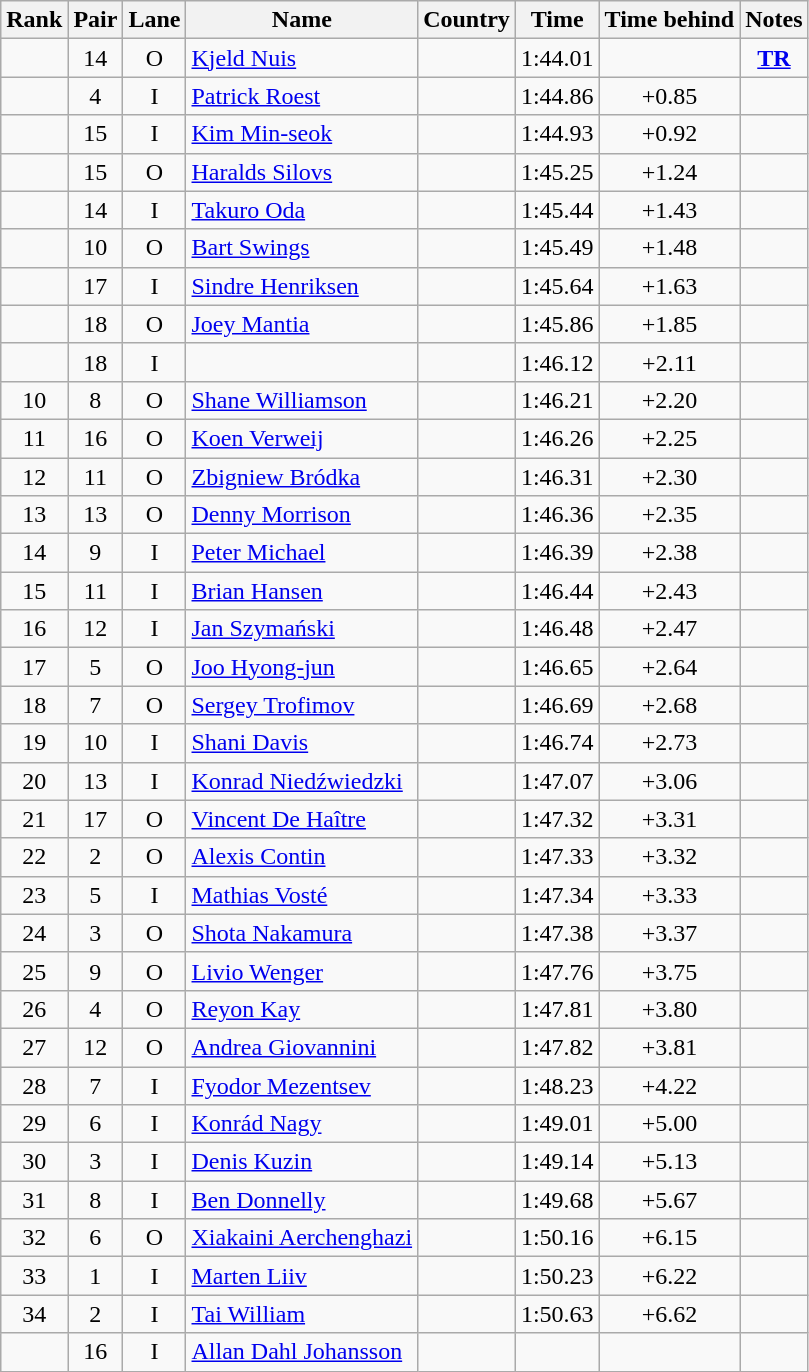<table class="wikitable sortable" style="text-align:center">
<tr>
<th>Rank</th>
<th>Pair</th>
<th>Lane</th>
<th>Name</th>
<th>Country</th>
<th>Time</th>
<th>Time behind</th>
<th>Notes</th>
</tr>
<tr>
<td></td>
<td>14</td>
<td>O</td>
<td align="left"><a href='#'>Kjeld Nuis</a></td>
<td align="left"></td>
<td>1:44.01</td>
<td></td>
<td><strong><a href='#'>TR</a></strong></td>
</tr>
<tr>
<td></td>
<td>4</td>
<td>I</td>
<td align="left"><a href='#'>Patrick Roest</a></td>
<td align="left"></td>
<td>1:44.86</td>
<td>+0.85</td>
<td></td>
</tr>
<tr>
<td></td>
<td>15</td>
<td>I</td>
<td align="left"><a href='#'>Kim Min-seok</a></td>
<td align="left"></td>
<td>1:44.93</td>
<td>+0.92</td>
<td></td>
</tr>
<tr>
<td></td>
<td>15</td>
<td>O</td>
<td align="left"><a href='#'>Haralds Silovs</a></td>
<td align="left"></td>
<td>1:45.25</td>
<td>+1.24</td>
<td></td>
</tr>
<tr>
<td></td>
<td>14</td>
<td>I</td>
<td align="left"><a href='#'>Takuro Oda</a></td>
<td align="left"></td>
<td>1:45.44</td>
<td>+1.43</td>
<td></td>
</tr>
<tr>
<td></td>
<td>10</td>
<td>O</td>
<td align="left"><a href='#'>Bart Swings</a></td>
<td align="left"></td>
<td>1:45.49</td>
<td>+1.48</td>
<td></td>
</tr>
<tr>
<td></td>
<td>17</td>
<td>I</td>
<td align="left"><a href='#'>Sindre Henriksen</a></td>
<td align="left"></td>
<td>1:45.64</td>
<td>+1.63</td>
<td></td>
</tr>
<tr>
<td></td>
<td>18</td>
<td>O</td>
<td align="left"><a href='#'>Joey Mantia</a></td>
<td align="left"></td>
<td>1:45.86</td>
<td>+1.85</td>
<td></td>
</tr>
<tr>
<td></td>
<td>18</td>
<td>I</td>
<td align="left"></td>
<td align="left"></td>
<td>1:46.12</td>
<td>+2.11</td>
<td></td>
</tr>
<tr>
<td>10</td>
<td>8</td>
<td>O</td>
<td align="left"><a href='#'>Shane Williamson</a></td>
<td align="left"></td>
<td>1:46.21</td>
<td>+2.20</td>
<td></td>
</tr>
<tr>
<td>11</td>
<td>16</td>
<td>O</td>
<td align="left"><a href='#'>Koen Verweij</a></td>
<td align="left"></td>
<td>1:46.26</td>
<td>+2.25</td>
<td></td>
</tr>
<tr>
<td>12</td>
<td>11</td>
<td>O</td>
<td align="left"><a href='#'>Zbigniew Bródka</a></td>
<td align="left"></td>
<td>1:46.31</td>
<td>+2.30</td>
<td></td>
</tr>
<tr>
<td>13</td>
<td>13</td>
<td>O</td>
<td align="left"><a href='#'>Denny Morrison</a></td>
<td align="left"></td>
<td>1:46.36</td>
<td>+2.35</td>
<td></td>
</tr>
<tr>
<td>14</td>
<td>9</td>
<td>I</td>
<td align="left"><a href='#'>Peter Michael</a></td>
<td align="left"></td>
<td>1:46.39</td>
<td>+2.38</td>
<td></td>
</tr>
<tr>
<td>15</td>
<td>11</td>
<td>I</td>
<td align="left"><a href='#'>Brian Hansen</a></td>
<td align="left"></td>
<td>1:46.44</td>
<td>+2.43</td>
<td></td>
</tr>
<tr>
<td>16</td>
<td>12</td>
<td>I</td>
<td align="left"><a href='#'>Jan Szymański</a></td>
<td align="left"></td>
<td>1:46.48</td>
<td>+2.47</td>
<td></td>
</tr>
<tr>
<td>17</td>
<td>5</td>
<td>O</td>
<td align="left"><a href='#'>Joo Hyong-jun</a></td>
<td align="left"></td>
<td>1:46.65</td>
<td>+2.64</td>
<td></td>
</tr>
<tr>
<td>18</td>
<td>7</td>
<td>O</td>
<td align="left"><a href='#'>Sergey Trofimov</a></td>
<td align="left"></td>
<td>1:46.69</td>
<td>+2.68</td>
<td></td>
</tr>
<tr>
<td>19</td>
<td>10</td>
<td>I</td>
<td align="left"><a href='#'>Shani Davis</a></td>
<td align="left"></td>
<td>1:46.74</td>
<td>+2.73</td>
<td></td>
</tr>
<tr>
<td>20</td>
<td>13</td>
<td>I</td>
<td align="left"><a href='#'>Konrad Niedźwiedzki</a></td>
<td align="left"></td>
<td>1:47.07</td>
<td>+3.06</td>
<td></td>
</tr>
<tr>
<td>21</td>
<td>17</td>
<td>O</td>
<td align="left"><a href='#'>Vincent De Haître</a></td>
<td align="left"></td>
<td>1:47.32</td>
<td>+3.31</td>
<td></td>
</tr>
<tr>
<td>22</td>
<td>2</td>
<td>O</td>
<td align="left"><a href='#'>Alexis Contin</a></td>
<td align="left"></td>
<td>1:47.33</td>
<td>+3.32</td>
<td></td>
</tr>
<tr>
<td>23</td>
<td>5</td>
<td>I</td>
<td align="left"><a href='#'>Mathias Vosté</a></td>
<td align="left"></td>
<td>1:47.34</td>
<td>+3.33</td>
<td></td>
</tr>
<tr>
<td>24</td>
<td>3</td>
<td>O</td>
<td align="left"><a href='#'>Shota Nakamura</a></td>
<td align="left"></td>
<td>1:47.38</td>
<td>+3.37</td>
<td></td>
</tr>
<tr>
<td>25</td>
<td>9</td>
<td>O</td>
<td align="left"><a href='#'>Livio Wenger</a></td>
<td align="left"></td>
<td>1:47.76</td>
<td>+3.75</td>
<td></td>
</tr>
<tr>
<td>26</td>
<td>4</td>
<td>O</td>
<td align="left"><a href='#'>Reyon Kay</a></td>
<td align="left"></td>
<td>1:47.81</td>
<td>+3.80</td>
<td></td>
</tr>
<tr>
<td>27</td>
<td>12</td>
<td>O</td>
<td align="left"><a href='#'>Andrea Giovannini</a></td>
<td align="left"></td>
<td>1:47.82</td>
<td>+3.81</td>
<td></td>
</tr>
<tr>
<td>28</td>
<td>7</td>
<td>I</td>
<td align="left"><a href='#'>Fyodor Mezentsev</a></td>
<td align="left"></td>
<td>1:48.23</td>
<td>+4.22</td>
<td></td>
</tr>
<tr>
<td>29</td>
<td>6</td>
<td>I</td>
<td align="left"><a href='#'>Konrád Nagy</a></td>
<td align="left"></td>
<td>1:49.01</td>
<td>+5.00</td>
<td></td>
</tr>
<tr>
<td>30</td>
<td>3</td>
<td>I</td>
<td align="left"><a href='#'>Denis Kuzin</a></td>
<td align="left"></td>
<td>1:49.14</td>
<td>+5.13</td>
<td></td>
</tr>
<tr>
<td>31</td>
<td>8</td>
<td>I</td>
<td align="left"><a href='#'>Ben Donnelly</a></td>
<td align="left"></td>
<td>1:49.68</td>
<td>+5.67</td>
<td></td>
</tr>
<tr>
<td>32</td>
<td>6</td>
<td>O</td>
<td align="left"><a href='#'>Xiakaini Aerchenghazi</a></td>
<td align="left"></td>
<td>1:50.16</td>
<td>+6.15</td>
<td></td>
</tr>
<tr>
<td>33</td>
<td>1</td>
<td>I</td>
<td align="left"><a href='#'>Marten Liiv</a></td>
<td align="left"></td>
<td>1:50.23</td>
<td>+6.22</td>
<td></td>
</tr>
<tr>
<td>34</td>
<td>2</td>
<td>I</td>
<td align="left"><a href='#'>Tai William</a></td>
<td align="left"></td>
<td>1:50.63</td>
<td>+6.62</td>
<td></td>
</tr>
<tr>
<td></td>
<td>16</td>
<td>I</td>
<td align="left"><a href='#'>Allan Dahl Johansson</a></td>
<td align="left"></td>
<td></td>
<td></td>
<td></td>
</tr>
</table>
